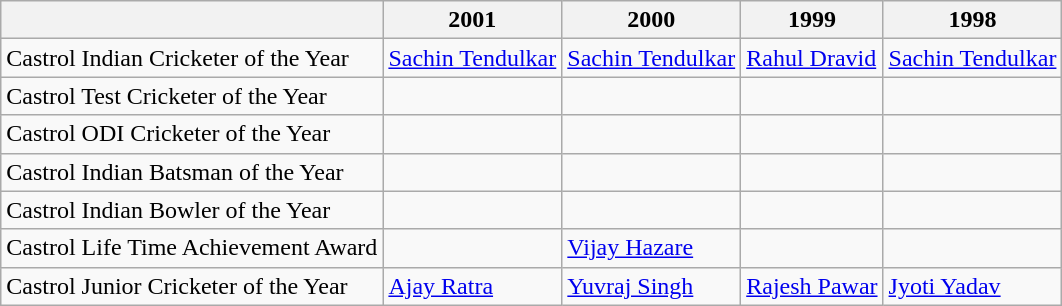<table class="wikitable">
<tr>
<th></th>
<th>2001</th>
<th>2000</th>
<th>1999</th>
<th>1998</th>
</tr>
<tr>
<td>Castrol Indian Cricketer of the Year</td>
<td><a href='#'>Sachin Tendulkar</a></td>
<td><a href='#'>Sachin Tendulkar</a></td>
<td><a href='#'>Rahul Dravid</a></td>
<td><a href='#'>Sachin Tendulkar</a></td>
</tr>
<tr>
<td>Castrol Test Cricketer of the Year</td>
<td></td>
<td></td>
<td></td>
<td></td>
</tr>
<tr>
<td>Castrol ODI Cricketer of the Year</td>
<td></td>
<td></td>
<td></td>
<td></td>
</tr>
<tr>
<td>Castrol Indian Batsman of the Year</td>
<td></td>
<td></td>
<td></td>
<td></td>
</tr>
<tr>
<td>Castrol Indian Bowler of the Year</td>
<td></td>
<td></td>
<td></td>
<td></td>
</tr>
<tr>
<td>Castrol Life Time Achievement Award</td>
<td></td>
<td><a href='#'>Vijay Hazare</a></td>
<td></td>
<td></td>
</tr>
<tr>
<td>Castrol Junior Cricketer of the Year</td>
<td><a href='#'>Ajay Ratra</a></td>
<td><a href='#'>Yuvraj Singh</a></td>
<td><a href='#'>Rajesh Pawar</a></td>
<td><a href='#'>Jyoti Yadav</a></td>
</tr>
</table>
